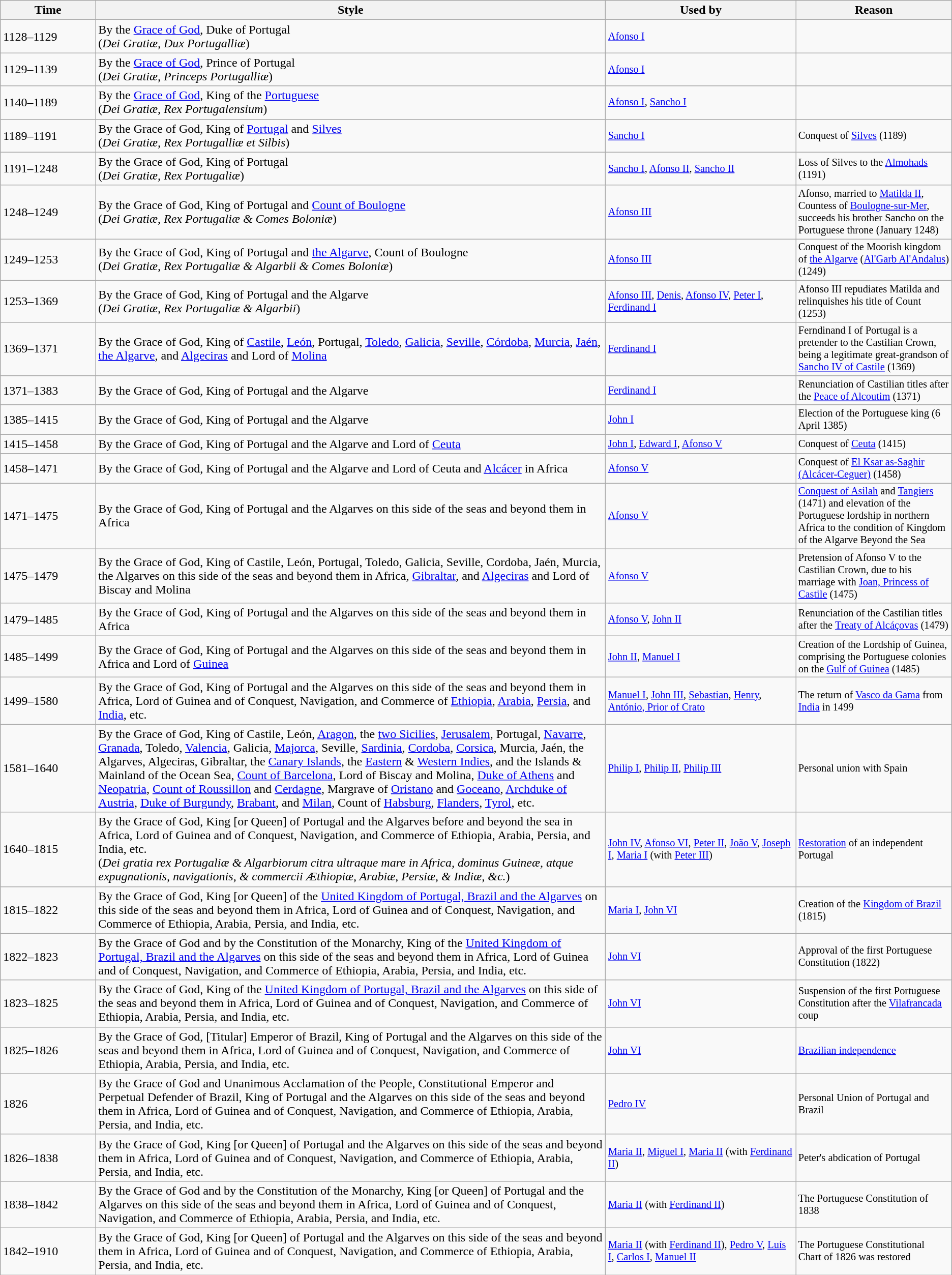<table class="wikitable">
<tr>
<th width=10%>Time</th>
<th>Style</th>
<th style="width:20%;">Used by</th>
<th>Reason</th>
</tr>
<tr>
<td>1128–1129</td>
<td>By the <a href='#'>Grace of God</a>, Duke of Portugal<br>(<em>Dei Gratiæ, Dux Portugalliæ</em>)</td>
<td style="font-size:85%;"><a href='#'>Afonso I</a></td>
<td></td>
</tr>
<tr>
<td>1129–1139</td>
<td>By the <a href='#'>Grace of God</a>, Prince of Portugal<br>(<em>Dei Gratiæ, Princeps Portugalliæ</em>)</td>
<td style="font-size:85%;"><a href='#'>Afonso I</a></td>
<td></td>
</tr>
<tr>
<td>1140–1189</td>
<td>By the <a href='#'>Grace of God</a>, King of the <a href='#'>Portuguese</a><br>(<em>Dei Gratiæ, Rex Portugalensium</em>)</td>
<td style="font-size:85%;"><a href='#'>Afonso I</a>, <a href='#'>Sancho I</a></td>
<td></td>
</tr>
<tr>
<td>1189–1191</td>
<td>By the Grace of God, King of <a href='#'>Portugal</a> and <a href='#'>Silves</a><br>(<em>Dei Gratiæ, Rex Portugalliæ et Silbis</em>)</td>
<td style="font-size:85%;"><a href='#'>Sancho I</a></td>
<td style="font-size:85%;">Conquest of <a href='#'>Silves</a> (1189)</td>
</tr>
<tr>
<td>1191–1248</td>
<td>By the Grace of God, King of Portugal<br>(<em>Dei Gratiæ, Rex Portugaliæ</em>)</td>
<td style="font-size:85%;"><a href='#'>Sancho I</a>, <a href='#'>Afonso II</a>, <a href='#'>Sancho II</a></td>
<td style="font-size:85%;">Loss of Silves to the <a href='#'>Almohads</a> (1191)</td>
</tr>
<tr>
<td>1248–1249</td>
<td>By the Grace of God, King of Portugal and <a href='#'>Count of Boulogne</a><br>(<em>Dei Gratiæ, Rex Portugaliæ & Comes Boloniæ</em>)</td>
<td style="font-size:85%;"><a href='#'>Afonso III</a></td>
<td style="font-size:85%;">Afonso, married to <a href='#'>Matilda II</a>, Countess of <a href='#'>Boulogne-sur-Mer</a>, succeeds his brother Sancho on the Portuguese throne (January 1248)</td>
</tr>
<tr>
<td>1249–1253</td>
<td>By the Grace of God, King of Portugal and <a href='#'>the Algarve</a>, Count of Boulogne<br>(<em>Dei Gratiæ, Rex Portugaliæ & Algarbii & Comes Boloniæ</em>)</td>
<td style="font-size:85%;"><a href='#'>Afonso III</a></td>
<td style="font-size:85%;">Conquest of the Moorish kingdom of <a href='#'>the Algarve</a> (<a href='#'>Al'Garb Al'Andalus</a>) (1249)</td>
</tr>
<tr>
<td>1253–1369</td>
<td>By the Grace of God, King of Portugal and the Algarve<br>(<em>Dei Gratiæ, Rex Portugaliæ & Algarbii</em>)</td>
<td style="font-size:85%;"><a href='#'>Afonso III</a>, <a href='#'>Denis</a>, <a href='#'>Afonso IV</a>, <a href='#'>Peter I</a>, <a href='#'>Ferdinand I</a></td>
<td style="font-size:85%;">Afonso III repudiates Matilda and relinquishes his title of Count (1253)</td>
</tr>
<tr>
<td>1369–1371</td>
<td>By the Grace of God, King of <a href='#'>Castile</a>, <a href='#'>León</a>, Portugal, <a href='#'>Toledo</a>, <a href='#'>Galicia</a>, <a href='#'>Seville</a>, <a href='#'>Córdoba</a>, <a href='#'>Murcia</a>, <a href='#'>Jaén</a>, <a href='#'>the Algarve</a>, and <a href='#'>Algeciras</a> and Lord of <a href='#'>Molina</a></td>
<td style="font-size:85%;"><a href='#'>Ferdinand I</a></td>
<td style="font-size:85%;">Ferndinand I of Portugal is a pretender to the Castilian Crown, being a legitimate great-grandson of <a href='#'>Sancho IV of Castile</a> (1369)</td>
</tr>
<tr>
<td>1371–1383</td>
<td>By the Grace of God, King of Portugal and the Algarve</td>
<td style="font-size:85%;"><a href='#'>Ferdinand I</a></td>
<td style="font-size:85%;">Renunciation of Castilian titles after the <a href='#'>Peace of Alcoutim</a> (1371)</td>
</tr>
<tr>
<td>1385–1415</td>
<td>By the Grace of God, King of Portugal and the Algarve</td>
<td style="font-size:85%;"><a href='#'>John I</a></td>
<td style="font-size:85%;">Election of the Portuguese king (6 April 1385)</td>
</tr>
<tr>
<td>1415–1458</td>
<td>By the Grace of God, King of Portugal and the Algarve and Lord of <a href='#'>Ceuta</a></td>
<td style="font-size:85%;"><a href='#'>John I</a>, <a href='#'>Edward I</a>, <a href='#'>Afonso V</a></td>
<td style="font-size:85%;">Conquest of <a href='#'>Ceuta</a> (1415)</td>
</tr>
<tr>
<td>1458–1471</td>
<td>By the Grace of God, King of Portugal and the Algarve and Lord of Ceuta and <a href='#'>Alcácer</a> in Africa</td>
<td style="font-size:85%;"><a href='#'>Afonso V</a></td>
<td style="font-size:85%;">Conquest of <a href='#'>El Ksar as-Saghir (Alcácer-Ceguer)</a> (1458)</td>
</tr>
<tr>
<td>1471–1475</td>
<td>By the Grace of God, King of Portugal and the Algarves on this side of the seas and beyond them in Africa</td>
<td style="font-size:85%;"><a href='#'>Afonso V</a></td>
<td style="font-size:85%;"><a href='#'>Conquest of Asilah</a> and <a href='#'>Tangiers</a> (1471) and elevation of the Portuguese lordship in northern Africa to the condition of Kingdom of the Algarve Beyond the Sea</td>
</tr>
<tr>
<td>1475–1479</td>
<td>By the Grace of God, King of Castile, León, Portugal, Toledo, Galicia, Seville, Cordoba, Jaén, Murcia, the Algarves on this side of the seas and beyond them in Africa, <a href='#'>Gibraltar</a>, and <a href='#'>Algeciras</a> and Lord of Biscay and Molina</td>
<td style="font-size:85%;"><a href='#'>Afonso V</a></td>
<td style="font-size:85%;">Pretension of Afonso V to the Castilian Crown, due to his marriage with <a href='#'>Joan, Princess of Castile</a> (1475)</td>
</tr>
<tr>
<td>1479–1485</td>
<td>By the Grace of God, King of Portugal and the Algarves on this side of the seas and beyond them in Africa</td>
<td style="font-size:85%;"><a href='#'>Afonso V</a>, <a href='#'>John II</a></td>
<td style="font-size:85%;">Renunciation of the Castilian titles after the <a href='#'>Treaty of Alcáçovas</a> (1479)</td>
</tr>
<tr>
<td>1485–1499</td>
<td>By the Grace of God, King of Portugal and the Algarves on this side of the seas and beyond them in Africa and Lord of <a href='#'>Guinea</a></td>
<td style="font-size:85%;"><a href='#'>John II</a>, <a href='#'>Manuel I</a></td>
<td style="font-size:85%;">Creation of the Lordship of Guinea, comprising the Portuguese colonies on the <a href='#'>Gulf of Guinea</a> (1485)</td>
</tr>
<tr>
<td>1499–1580</td>
<td>By the Grace of God, King of Portugal and the Algarves on this side of the seas and beyond them in Africa, Lord of Guinea and of Conquest, Navigation, and Commerce of <a href='#'>Ethiopia</a>, <a href='#'>Arabia</a>, <a href='#'>Persia</a>, and <a href='#'>India</a>, etc.</td>
<td style="font-size:85%;"><a href='#'>Manuel I</a>, <a href='#'>John III</a>, <a href='#'>Sebastian</a>, <a href='#'>Henry</a>, <a href='#'>António, Prior of Crato</a></td>
<td style="font-size:85%;">The return of <a href='#'>Vasco da Gama</a> from <a href='#'>India</a> in 1499</td>
</tr>
<tr>
<td>1581–1640</td>
<td>By the Grace of God, King of Castile, León, <a href='#'>Aragon</a>, the <a href='#'>two Sicilies</a>, <a href='#'>Jerusalem</a>, Portugal, <a href='#'>Navarre</a>, <a href='#'>Granada</a>, Toledo, <a href='#'>Valencia</a>, Galicia, <a href='#'>Majorca</a>, Seville, <a href='#'>Sardinia</a>, <a href='#'>Cordoba</a>, <a href='#'>Corsica</a>, Murcia, Jaén, the Algarves, Algeciras, Gibraltar, the <a href='#'>Canary Islands</a>, the <a href='#'>Eastern</a> & <a href='#'>Western Indies</a>, and the Islands & Mainland of the Ocean Sea, <a href='#'>Count of Barcelona</a>, Lord of Biscay and Molina, <a href='#'>Duke of Athens</a> and <a href='#'>Neopatria</a>, <a href='#'>Count of Roussillon</a> and <a href='#'>Cerdagne</a>, Margrave of <a href='#'>Oristano</a> and <a href='#'>Goceano</a>, <a href='#'>Archduke of Austria</a>, <a href='#'>Duke of Burgundy</a>, <a href='#'>Brabant</a>, and <a href='#'>Milan</a>, Count of <a href='#'>Habsburg</a>, <a href='#'>Flanders</a>, <a href='#'>Tyrol</a>, etc.</td>
<td style="font-size:85%;"><a href='#'>Philip I</a>, <a href='#'>Philip II</a>, <a href='#'>Philip III</a></td>
<td style="font-size:85%;">Personal union with Spain</td>
</tr>
<tr>
<td>1640–1815</td>
<td>By the Grace of God, King [or Queen] of Portugal and the Algarves before and beyond the sea in Africa, Lord of Guinea and of Conquest, Navigation, and Commerce of Ethiopia, Arabia, Persia, and India, etc.<br>(<em>Dei gratia rex Portugaliæ & Algarbiorum citra ultraque mare in Africa, dominus Guineæ, atque expugnationis, navigationis, & commercii Æthiopiæ, Arabiæ, Persiæ, & Indiæ, &c.</em>)</td>
<td style="font-size:85%;"><a href='#'>John IV</a>, <a href='#'>Afonso VI</a>, <a href='#'>Peter II</a>, <a href='#'>João V</a>, <a href='#'>Joseph I</a>, <a href='#'>Maria I</a> (with <a href='#'>Peter III</a>)</td>
<td style="font-size:85%;"><a href='#'>Restoration</a> of an independent Portugal</td>
</tr>
<tr>
<td>1815–1822</td>
<td>By the Grace of God, King [or Queen] of the <a href='#'>United Kingdom of Portugal, Brazil and the Algarves</a> on this side of the seas and beyond them in Africa, Lord of Guinea and of Conquest, Navigation, and Commerce of Ethiopia, Arabia, Persia, and India, etc.</td>
<td style="font-size:85%;"><a href='#'>Maria I</a>, <a href='#'>John VI</a></td>
<td style="font-size:85%;">Creation of the <a href='#'>Kingdom of Brazil</a> (1815)</td>
</tr>
<tr>
<td>1822–1823</td>
<td>By the Grace of God and by the Constitution of the Monarchy, King of the <a href='#'>United Kingdom of Portugal, Brazil and the Algarves</a> on this side of the seas and beyond them in Africa, Lord of Guinea and of Conquest, Navigation, and Commerce of Ethiopia, Arabia, Persia, and India, etc.</td>
<td style="font-size:85%;"><a href='#'>John VI</a></td>
<td style="font-size:85%;">Approval of the first Portuguese Constitution (1822)</td>
</tr>
<tr>
<td>1823–1825</td>
<td>By the Grace of God, King of the <a href='#'>United Kingdom of Portugal, Brazil and the Algarves</a> on this side of the seas and beyond them in Africa, Lord of Guinea and of Conquest, Navigation, and Commerce of Ethiopia, Arabia, Persia, and India, etc.</td>
<td style="font-size:85%;"><a href='#'>John VI</a></td>
<td style="font-size:85%;">Suspension of the first Portuguese Constitution after the <a href='#'>Vilafrancada</a> coup</td>
</tr>
<tr>
<td>1825–1826</td>
<td>By the Grace of God, [Titular] Emperor of Brazil, King of Portugal and the Algarves on this side of the seas and beyond them in Africa, Lord of Guinea and of Conquest, Navigation, and Commerce of Ethiopia, Arabia, Persia, and India, etc.</td>
<td style="font-size:85%;"><a href='#'>John VI</a></td>
<td style="font-size:85%;"><a href='#'>Brazilian independence</a></td>
</tr>
<tr>
<td>1826</td>
<td>By the Grace of God and Unanimous Acclamation of the People, Constitutional Emperor and Perpetual Defender of Brazil, King of Portugal and the Algarves on this side of the seas and beyond them in Africa, Lord of Guinea and of Conquest, Navigation, and Commerce of Ethiopia, Arabia, Persia, and India, etc.</td>
<td style="font-size:85%;"><a href='#'>Pedro IV</a></td>
<td style="font-size:85%;">Personal Union of Portugal and Brazil</td>
</tr>
<tr>
<td>1826–1838</td>
<td>By the Grace of God, King [or Queen] of Portugal and the Algarves on this side of the seas and beyond them in Africa, Lord of Guinea and of Conquest, Navigation, and Commerce of Ethiopia, Arabia, Persia, and India, etc.</td>
<td style="font-size:85%;"><a href='#'>Maria II</a>, <a href='#'>Miguel I</a>, <a href='#'>Maria II</a> (with <a href='#'>Ferdinand II</a>)</td>
<td style="font-size:85%;">Peter's abdication of Portugal</td>
</tr>
<tr>
<td>1838–1842</td>
<td>By the Grace of God and by the Constitution of the Monarchy, King [or Queen] of Portugal and the Algarves on this side of the seas and beyond them in Africa, Lord of Guinea and of Conquest, Navigation, and Commerce of Ethiopia, Arabia, Persia, and India, etc.</td>
<td style="font-size:85%;"><a href='#'>Maria II</a> (with <a href='#'>Ferdinand II</a>)</td>
<td style="font-size:85%;">The Portuguese Constitution of 1838</td>
</tr>
<tr>
<td>1842–1910</td>
<td>By the Grace of God, King [or Queen] of Portugal and the Algarves on this side of the seas and beyond them in Africa, Lord of Guinea and of Conquest, Navigation, and Commerce of Ethiopia, Arabia, Persia, and India, etc.</td>
<td style="font-size:85%;"><a href='#'>Maria II</a> (with <a href='#'>Ferdinand II</a>), <a href='#'>Pedro V</a>, <a href='#'>Luís I</a>, <a href='#'>Carlos I</a>, <a href='#'>Manuel II</a></td>
<td style="font-size:85%;">The Portuguese Constitutional Chart of 1826 was restored</td>
</tr>
</table>
